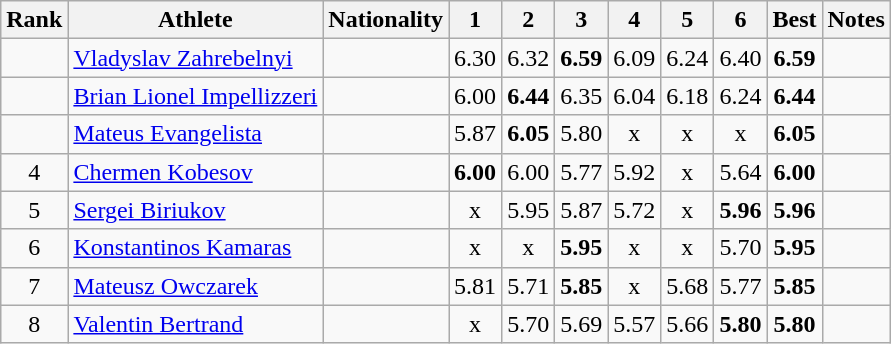<table class="wikitable sortable" style="text-align:center">
<tr>
<th>Rank</th>
<th>Athlete</th>
<th>Nationality</th>
<th>1</th>
<th>2</th>
<th>3</th>
<th>4</th>
<th>5</th>
<th>6</th>
<th>Best</th>
<th>Notes</th>
</tr>
<tr>
<td></td>
<td style="text-align:left;"><a href='#'>Vladyslav Zahrebelnyi</a></td>
<td style="text-align:left;"></td>
<td>6.30</td>
<td>6.32</td>
<td><strong>6.59</strong></td>
<td>6.09</td>
<td>6.24</td>
<td>6.40</td>
<td><strong>6.59</strong></td>
<td></td>
</tr>
<tr>
<td></td>
<td style="text-align:left;"><a href='#'>Brian Lionel Impellizzeri</a></td>
<td style="text-align:left;"></td>
<td>6.00</td>
<td><strong>6.44</strong></td>
<td>6.35</td>
<td>6.04</td>
<td>6.18</td>
<td>6.24</td>
<td><strong>6.44</strong></td>
<td></td>
</tr>
<tr>
<td></td>
<td style="text-align:left;"><a href='#'>Mateus Evangelista</a></td>
<td style="text-align:left;"></td>
<td>5.87</td>
<td><strong>6.05</strong></td>
<td>5.80</td>
<td>x</td>
<td>x</td>
<td>x</td>
<td><strong>6.05</strong></td>
<td></td>
</tr>
<tr>
<td>4</td>
<td style="text-align:left;"><a href='#'>Chermen Kobesov</a></td>
<td style="text-align:left;"></td>
<td><strong>6.00</strong></td>
<td>6.00</td>
<td>5.77</td>
<td>5.92</td>
<td>x</td>
<td>5.64</td>
<td><strong>6.00</strong></td>
<td></td>
</tr>
<tr>
<td>5</td>
<td style="text-align:left;"><a href='#'>Sergei Biriukov</a></td>
<td style="text-align:left;"></td>
<td>x</td>
<td>5.95</td>
<td>5.87</td>
<td>5.72</td>
<td>x</td>
<td><strong>5.96</strong></td>
<td><strong>5.96</strong></td>
<td></td>
</tr>
<tr>
<td>6</td>
<td style="text-align:left;"><a href='#'>Konstantinos Kamaras</a></td>
<td style="text-align:left;"></td>
<td>x</td>
<td>x</td>
<td><strong>5.95</strong></td>
<td>x</td>
<td>x</td>
<td>5.70</td>
<td><strong>5.95</strong></td>
<td></td>
</tr>
<tr>
<td>7</td>
<td style="text-align:left;"><a href='#'>Mateusz Owczarek</a></td>
<td style="text-align:left;"></td>
<td>5.81</td>
<td>5.71</td>
<td><strong>5.85</strong></td>
<td>x</td>
<td>5.68</td>
<td>5.77</td>
<td><strong>5.85</strong></td>
<td></td>
</tr>
<tr>
<td>8</td>
<td style="text-align:left;"><a href='#'>Valentin Bertrand</a></td>
<td style="text-align:left;"></td>
<td>x</td>
<td>5.70</td>
<td>5.69</td>
<td>5.57</td>
<td>5.66</td>
<td><strong>5.80</strong></td>
<td><strong>5.80</strong></td>
<td></td>
</tr>
</table>
